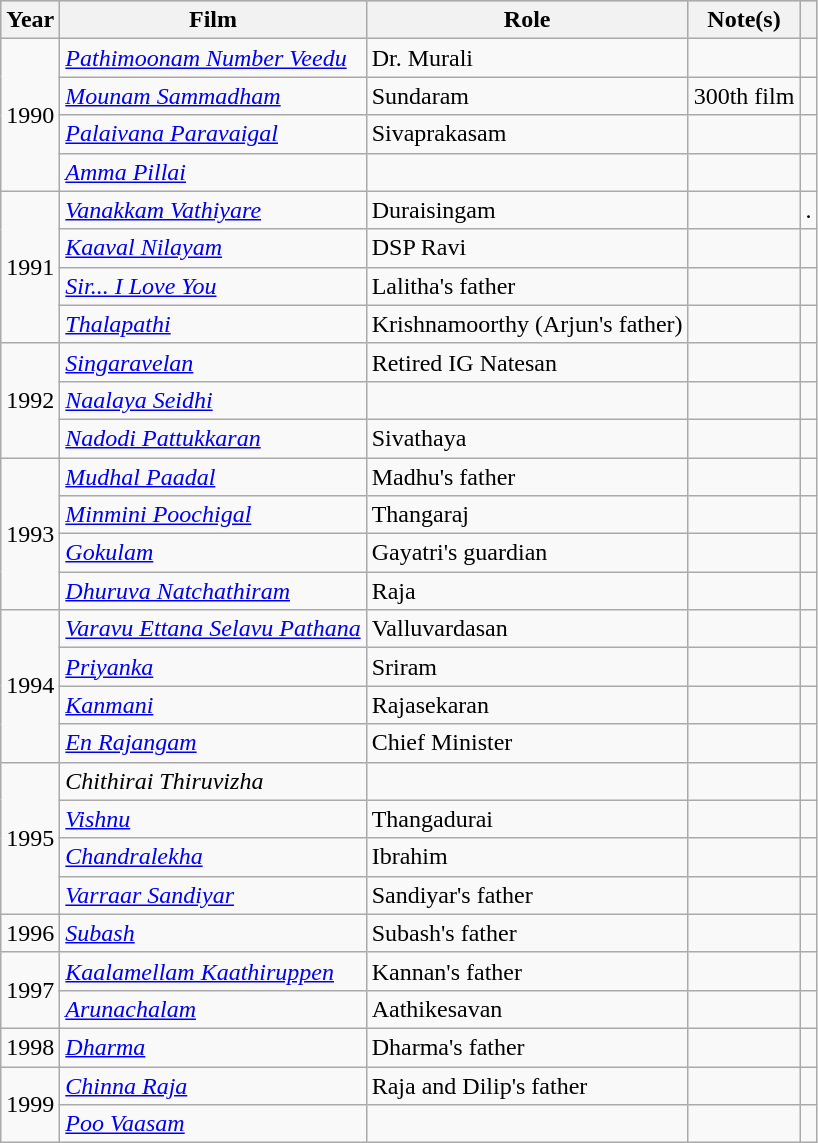<table class="wikitable sortable plainrowheaders">
<tr style="background:#ccc; text-align:center;">
<th scope="col">Year</th>
<th scope="col">Film</th>
<th scope="col">Role</th>
<th scope="col">Note(s)</th>
<th scope="col" class="unsortable"></th>
</tr>
<tr>
<td rowspan="4">1990</td>
<td><em><a href='#'>Pathimoonam Number Veedu</a></em></td>
<td>Dr. Murali</td>
<td></td>
<td></td>
</tr>
<tr>
<td><em><a href='#'>Mounam Sammadham</a></em></td>
<td>Sundaram</td>
<td>300th film</td>
<td></td>
</tr>
<tr>
<td><em><a href='#'>Palaivana Paravaigal</a></em></td>
<td>Sivaprakasam</td>
<td></td>
<td></td>
</tr>
<tr>
<td><em><a href='#'>Amma Pillai</a></em></td>
<td></td>
<td></td>
<td></td>
</tr>
<tr>
<td rowspan="4">1991</td>
<td><em><a href='#'>Vanakkam Vathiyare</a></em></td>
<td>Duraisingam</td>
<td></td>
<td>.</td>
</tr>
<tr>
<td><em><a href='#'>Kaaval Nilayam</a></em></td>
<td>DSP Ravi</td>
<td></td>
<td></td>
</tr>
<tr>
<td><em><a href='#'>Sir... I Love You</a></em></td>
<td>Lalitha's father</td>
<td></td>
<td></td>
</tr>
<tr>
<td><em><a href='#'>Thalapathi</a></em></td>
<td>Krishnamoorthy (Arjun's father)</td>
<td></td>
<td></td>
</tr>
<tr>
<td rowspan="3">1992</td>
<td><em><a href='#'>Singaravelan</a></em></td>
<td>Retired IG Natesan</td>
<td></td>
<td></td>
</tr>
<tr>
<td><em><a href='#'>Naalaya Seidhi</a></em></td>
<td></td>
<td></td>
<td></td>
</tr>
<tr>
<td><em><a href='#'>Nadodi Pattukkaran</a></em></td>
<td>Sivathaya</td>
<td></td>
<td></td>
</tr>
<tr>
<td rowspan="4">1993</td>
<td><em><a href='#'>Mudhal Paadal</a></em></td>
<td>Madhu's father</td>
<td></td>
<td></td>
</tr>
<tr>
<td><em><a href='#'>Minmini Poochigal</a></em></td>
<td>Thangaraj</td>
<td></td>
<td></td>
</tr>
<tr>
<td><em><a href='#'>Gokulam</a></em></td>
<td>Gayatri's guardian</td>
<td></td>
<td></td>
</tr>
<tr>
<td><em><a href='#'>Dhuruva Natchathiram</a></em></td>
<td>Raja</td>
<td></td>
<td></td>
</tr>
<tr>
<td rowspan="4">1994</td>
<td><em><a href='#'>Varavu Ettana Selavu Pathana</a></em></td>
<td>Valluvardasan</td>
<td></td>
</tr>
<tr>
<td><em><a href='#'>Priyanka</a></em></td>
<td>Sriram</td>
<td></td>
<td></td>
</tr>
<tr>
<td><em><a href='#'>Kanmani</a></em></td>
<td>Rajasekaran</td>
<td></td>
<td></td>
</tr>
<tr>
<td><em><a href='#'>En Rajangam</a></em></td>
<td>Chief Minister</td>
<td></td>
<td></td>
</tr>
<tr>
<td rowspan="4">1995</td>
<td><em>Chithirai Thiruvizha</em></td>
<td></td>
<td></td>
<td></td>
</tr>
<tr>
<td><em><a href='#'>Vishnu</a></em></td>
<td>Thangadurai</td>
<td></td>
<td></td>
</tr>
<tr>
<td><em><a href='#'>Chandralekha</a></em></td>
<td>Ibrahim</td>
<td></td>
<td></td>
</tr>
<tr>
<td><em><a href='#'>Varraar Sandiyar</a></em></td>
<td>Sandiyar's father</td>
<td></td>
<td></td>
</tr>
<tr>
<td>1996</td>
<td><em><a href='#'>Subash</a></em></td>
<td>Subash's father</td>
<td></td>
<td></td>
</tr>
<tr>
<td rowspan="2">1997</td>
<td><em><a href='#'>Kaalamellam Kaathiruppen</a></em></td>
<td>Kannan's father</td>
<td></td>
<td></td>
</tr>
<tr>
<td><em><a href='#'>Arunachalam</a></em></td>
<td>Aathikesavan</td>
<td></td>
<td></td>
</tr>
<tr>
<td>1998</td>
<td><em><a href='#'>Dharma</a></em></td>
<td>Dharma's father</td>
<td></td>
<td></td>
</tr>
<tr>
<td rowspan="2">1999</td>
<td><em><a href='#'>Chinna Raja</a></em></td>
<td>Raja and Dilip's father</td>
<td></td>
<td></td>
</tr>
<tr>
<td><em><a href='#'>Poo Vaasam</a></em></td>
<td></td>
<td></td>
<td></td>
</tr>
</table>
